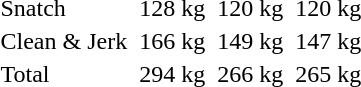<table>
<tr>
<td>Snatch</td>
<td></td>
<td>128 kg</td>
<td></td>
<td>120 kg</td>
<td></td>
<td>120 kg</td>
</tr>
<tr>
<td>Clean & Jerk</td>
<td></td>
<td>166 kg</td>
<td></td>
<td>149 kg</td>
<td></td>
<td>147 kg</td>
</tr>
<tr>
<td>Total</td>
<td></td>
<td>294 kg</td>
<td></td>
<td>266 kg</td>
<td></td>
<td>265 kg</td>
</tr>
</table>
